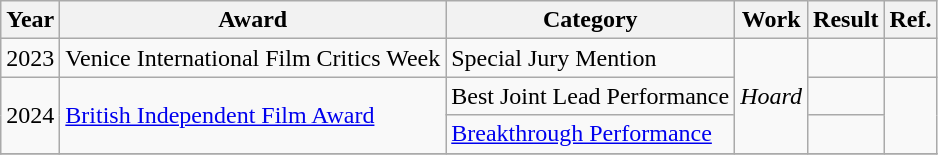<table class="wikitable plainrowheaders">
<tr>
<th>Year</th>
<th>Award</th>
<th>Category</th>
<th>Work</th>
<th>Result</th>
<th>Ref.</th>
</tr>
<tr>
<td>2023</td>
<td>Venice International Film Critics Week</td>
<td>Special Jury Mention</td>
<td rowspan="3"><em>Hoard</em></td>
<td></td>
<td></td>
</tr>
<tr>
<td rowspan="2">2024</td>
<td rowspan="2"><a href='#'>British Independent Film Award</a></td>
<td>Best Joint Lead Performance</td>
<td></td>
<td rowspan="2"></td>
</tr>
<tr>
<td><a href='#'>Breakthrough Performance</a></td>
<td></td>
</tr>
<tr>
</tr>
</table>
